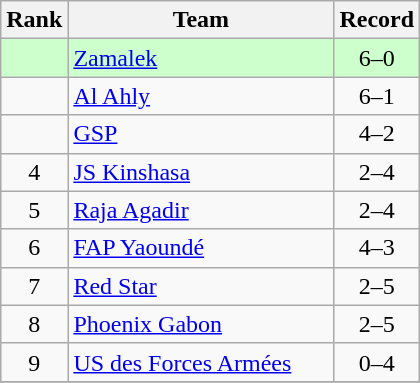<table class=wikitable style="text-align:center;">
<tr>
<th>Rank</th>
<th width=170>Team</th>
<th>Record</th>
</tr>
<tr bgcolor=#ccffcc>
<td></td>
<td align=left> <a href='#'>Zamalek</a></td>
<td>6–0</td>
</tr>
<tr>
<td></td>
<td align=left> <a href='#'>Al Ahly</a></td>
<td>6–1</td>
</tr>
<tr>
<td></td>
<td align=left> <a href='#'>GSP</a></td>
<td>4–2</td>
</tr>
<tr>
<td>4</td>
<td align=left> <a href='#'>JS Kinshasa</a></td>
<td>2–4</td>
</tr>
<tr>
<td>5</td>
<td align=left> <a href='#'>Raja Agadir</a></td>
<td>2–4</td>
</tr>
<tr>
<td>6</td>
<td align=left> <a href='#'>FAP Yaoundé</a></td>
<td>4–3</td>
</tr>
<tr>
<td>7</td>
<td align=left> <a href='#'>Red Star</a></td>
<td>2–5</td>
</tr>
<tr>
<td>8</td>
<td align=left> <a href='#'>Phoenix Gabon</a></td>
<td>2–5</td>
</tr>
<tr>
<td>9</td>
<td align=left> <a href='#'>US des Forces Armées</a></td>
<td>0–4</td>
</tr>
<tr>
</tr>
</table>
